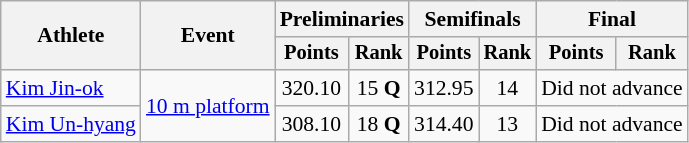<table class="wikitable" style="font-size:90%">
<tr>
<th rowspan="2">Athlete</th>
<th rowspan="2">Event</th>
<th colspan=2>Preliminaries</th>
<th colspan=2>Semifinals</th>
<th colspan=2>Final</th>
</tr>
<tr style="font-size:95%">
<th>Points</th>
<th>Rank</th>
<th>Points</th>
<th>Rank</th>
<th>Points</th>
<th>Rank</th>
</tr>
<tr align=center>
<td align=left><a href='#'>Kim Jin-ok</a></td>
<td align=left rowspan=2><a href='#'>10 m platform</a></td>
<td>320.10</td>
<td>15 <strong>Q</strong></td>
<td>312.95</td>
<td>14</td>
<td colspan=2 align=center>Did not advance</td>
</tr>
<tr align=center>
<td align=left><a href='#'>Kim Un-hyang</a></td>
<td>308.10</td>
<td>18 <strong>Q</strong></td>
<td>314.40</td>
<td>13</td>
<td colspan=2 align=center>Did not advance</td>
</tr>
</table>
